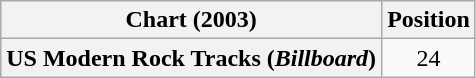<table class="wikitable plainrowheaders" style="text-align:center">
<tr>
<th scope="col">Chart (2003)</th>
<th scope="col">Position</th>
</tr>
<tr>
<th scope="row">US Modern Rock Tracks (<em>Billboard</em>)</th>
<td>24</td>
</tr>
</table>
